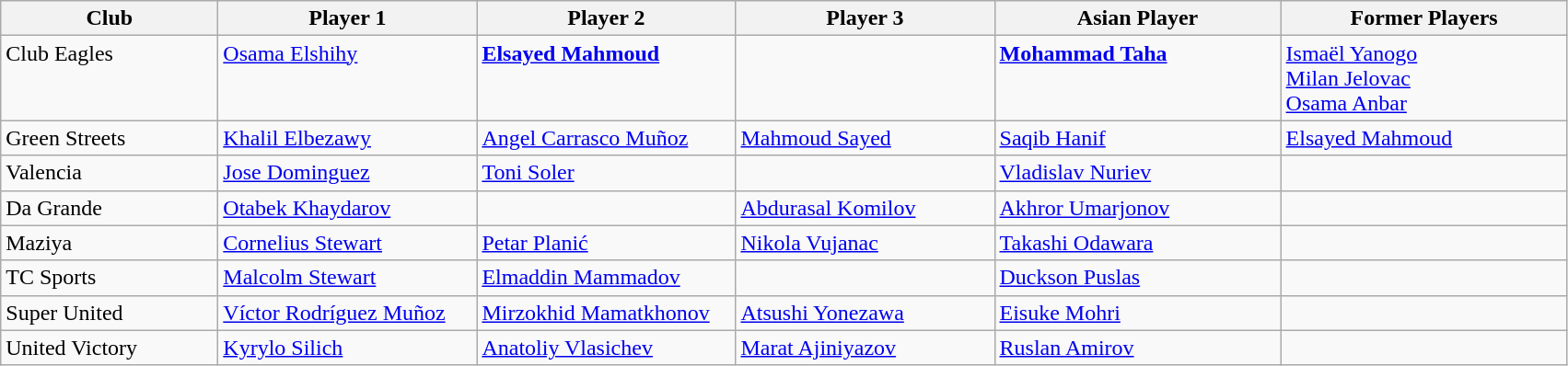<table class="wikitable">
<tr>
<th style="width:150px;">Club</th>
<th style="width:180px;">Player 1</th>
<th style="width:180px;">Player 2</th>
<th style="width:180px;">Player 3</th>
<th style="width:200px;">Asian Player</th>
<th style="width:200px;">Former Players </th>
</tr>
<tr style="vertical-align:top;">
<td>Club Eagles</td>
<td> <a href='#'>Osama Elshihy</a></td>
<td> <strong><a href='#'>Elsayed Mahmoud</a></strong></td>
<td></td>
<td> <strong><a href='#'>Mohammad Taha</a></strong></td>
<td> <a href='#'>Ismaël Yanogo</a><br> <a href='#'>Milan Jelovac</a><br> <a href='#'>Osama Anbar</a></td>
</tr>
<tr style="vertical-align:top;">
<td>Green Streets</td>
<td> <a href='#'>Khalil Elbezawy</a></td>
<td> <a href='#'>Angel Carrasco Muñoz</a></td>
<td> <a href='#'>Mahmoud Sayed</a></td>
<td> <a href='#'>Saqib Hanif</a></td>
<td> <a href='#'>Elsayed Mahmoud</a></td>
</tr>
<tr style="vertical-align:top;">
<td>Valencia</td>
<td> <a href='#'>Jose Dominguez</a></td>
<td> <a href='#'>Toni Soler</a></td>
<td></td>
<td> <a href='#'>Vladislav Nuriev</a></td>
<td></td>
</tr>
<tr style="vertical-align:top;">
<td>Da Grande</td>
<td> <a href='#'>Otabek Khaydarov</a></td>
<td></td>
<td> <a href='#'>Abdurasal Komilov</a></td>
<td> <a href='#'>Akhror Umarjonov</a></td>
<td></td>
</tr>
<tr style="vertical-align:top;">
<td>Maziya</td>
<td> <a href='#'>Cornelius Stewart</a></td>
<td> <a href='#'>Petar Planić</a></td>
<td> <a href='#'>Nikola Vujanac</a></td>
<td> <a href='#'>Takashi Odawara</a></td>
<td></td>
</tr>
<tr style="vertical-align:top;">
<td>TC Sports</td>
<td> <a href='#'>Malcolm Stewart</a></td>
<td> <a href='#'>Elmaddin Mammadov</a></td>
<td></td>
<td> <a href='#'>Duckson Puslas</a></td>
<td></td>
</tr>
<tr style="vertical-align:top;">
<td>Super United</td>
<td> <a href='#'>Víctor Rodríguez Muñoz</a></td>
<td> <a href='#'>Mirzokhid Mamatkhonov</a></td>
<td> <a href='#'>Atsushi Yonezawa</a></td>
<td> <a href='#'>Eisuke Mohri</a></td>
<td></td>
</tr>
<tr style="vertical-align:top;">
<td>United Victory</td>
<td> <a href='#'>Kyrylo Silich</a></td>
<td> <a href='#'>Anatoliy Vlasichev</a></td>
<td> <a href='#'>Marat Ajiniyazov</a></td>
<td> <a href='#'>Ruslan Amirov</a></td>
<td></td>
</tr>
</table>
